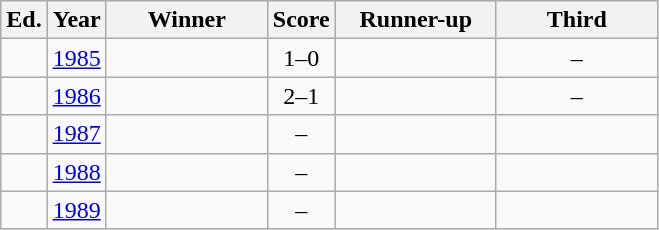<table class="wikitable sortable" style= text-align:center>
<tr>
<th width= px>Ed.</th>
<th width= px>Year</th>
<th width= 100px> Winner</th>
<th width= px>Score</th>
<th width= 100px> Runner-up</th>
<th width= 100px> Third</th>
</tr>
<tr>
<td></td>
<td><a href='#'>1985</a></td>
<td><strong></strong></td>
<td>1–0</td>
<td></td>
<td>– </td>
</tr>
<tr>
<td></td>
<td><a href='#'>1986</a></td>
<td><strong></strong></td>
<td>2–1</td>
<td></td>
<td>– </td>
</tr>
<tr>
<td></td>
<td><a href='#'>1987</a></td>
<td><strong></strong></td>
<td>– </td>
<td></td>
<td></td>
</tr>
<tr>
<td></td>
<td><a href='#'>1988</a></td>
<td><strong></strong></td>
<td>– </td>
<td></td>
<td></td>
</tr>
<tr>
<td></td>
<td><a href='#'>1989</a></td>
<td><strong></strong></td>
<td>– </td>
<td></td>
<td></td>
</tr>
</table>
